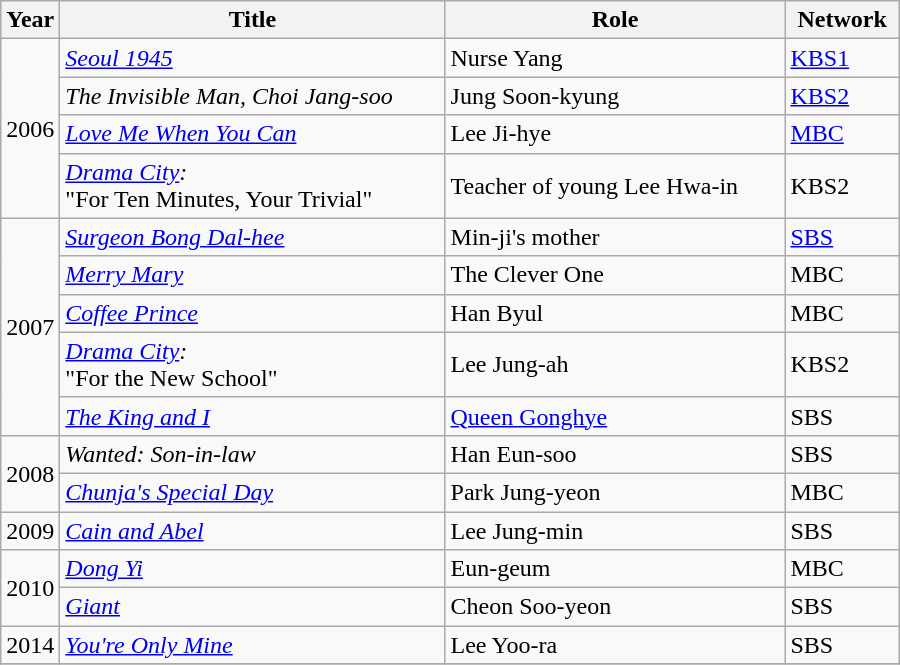<table class="wikitable" style="width:600px">
<tr>
<th width=10>Year</th>
<th>Title</th>
<th>Role</th>
<th>Network</th>
</tr>
<tr>
<td rowspan=4>2006</td>
<td><em><a href='#'>Seoul 1945</a></em></td>
<td>Nurse Yang</td>
<td><a href='#'>KBS1</a></td>
</tr>
<tr>
<td><em>The Invisible Man, Choi Jang-soo</em></td>
<td>Jung Soon-kyung</td>
<td><a href='#'>KBS2</a></td>
</tr>
<tr>
<td><em><a href='#'>Love Me When You Can</a></em></td>
<td>Lee Ji-hye</td>
<td><a href='#'>MBC</a></td>
</tr>
<tr>
<td><em><a href='#'>Drama City</a>:</em><br>"For Ten Minutes, Your Trivial"</td>
<td>Teacher of young Lee Hwa-in</td>
<td>KBS2</td>
</tr>
<tr>
<td rowspan=5>2007</td>
<td><em><a href='#'>Surgeon Bong Dal-hee</a></em></td>
<td>Min-ji's mother</td>
<td><a href='#'>SBS</a></td>
</tr>
<tr>
<td><em><a href='#'>Merry Mary</a></em></td>
<td>The Clever One </td>
<td>MBC</td>
</tr>
<tr>
<td><em><a href='#'>Coffee Prince</a></em></td>
<td>Han Byul</td>
<td>MBC</td>
</tr>
<tr>
<td><em><a href='#'>Drama City</a>:</em><br>"For the New School"</td>
<td>Lee Jung-ah</td>
<td>KBS2</td>
</tr>
<tr>
<td><em><a href='#'>The King and I</a></em></td>
<td><a href='#'>Queen Gonghye</a></td>
<td>SBS</td>
</tr>
<tr>
<td rowspan=2>2008</td>
<td><em>Wanted: Son-in-law</em> </td>
<td>Han Eun-soo</td>
<td>SBS</td>
</tr>
<tr>
<td><em><a href='#'>Chunja's Special Day</a></em></td>
<td>Park Jung-yeon</td>
<td>MBC</td>
</tr>
<tr>
<td>2009</td>
<td><em><a href='#'>Cain and Abel</a></em></td>
<td>Lee Jung-min</td>
<td>SBS</td>
</tr>
<tr>
<td rowspan=2>2010</td>
<td><em><a href='#'>Dong Yi</a></em></td>
<td>Eun-geum</td>
<td>MBC</td>
</tr>
<tr>
<td><em><a href='#'>Giant</a></em></td>
<td>Cheon Soo-yeon</td>
<td>SBS</td>
</tr>
<tr>
<td>2014</td>
<td><em><a href='#'>You're Only Mine</a></em></td>
<td>Lee Yoo-ra</td>
<td>SBS</td>
</tr>
<tr>
</tr>
</table>
